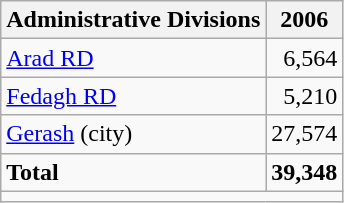<table class="wikitable">
<tr>
<th>Administrative Divisions</th>
<th>2006</th>
</tr>
<tr>
<td><a href='#'>Arad RD</a></td>
<td style="text-align: right;">6,564</td>
</tr>
<tr>
<td><a href='#'>Fedagh RD</a></td>
<td style="text-align: right;">5,210</td>
</tr>
<tr>
<td><a href='#'>Gerash</a> (city)</td>
<td style="text-align: right;">27,574</td>
</tr>
<tr>
<td><strong>Total</strong></td>
<td style="text-align: right;"><strong>39,348</strong></td>
</tr>
<tr>
<td colspan=2></td>
</tr>
</table>
